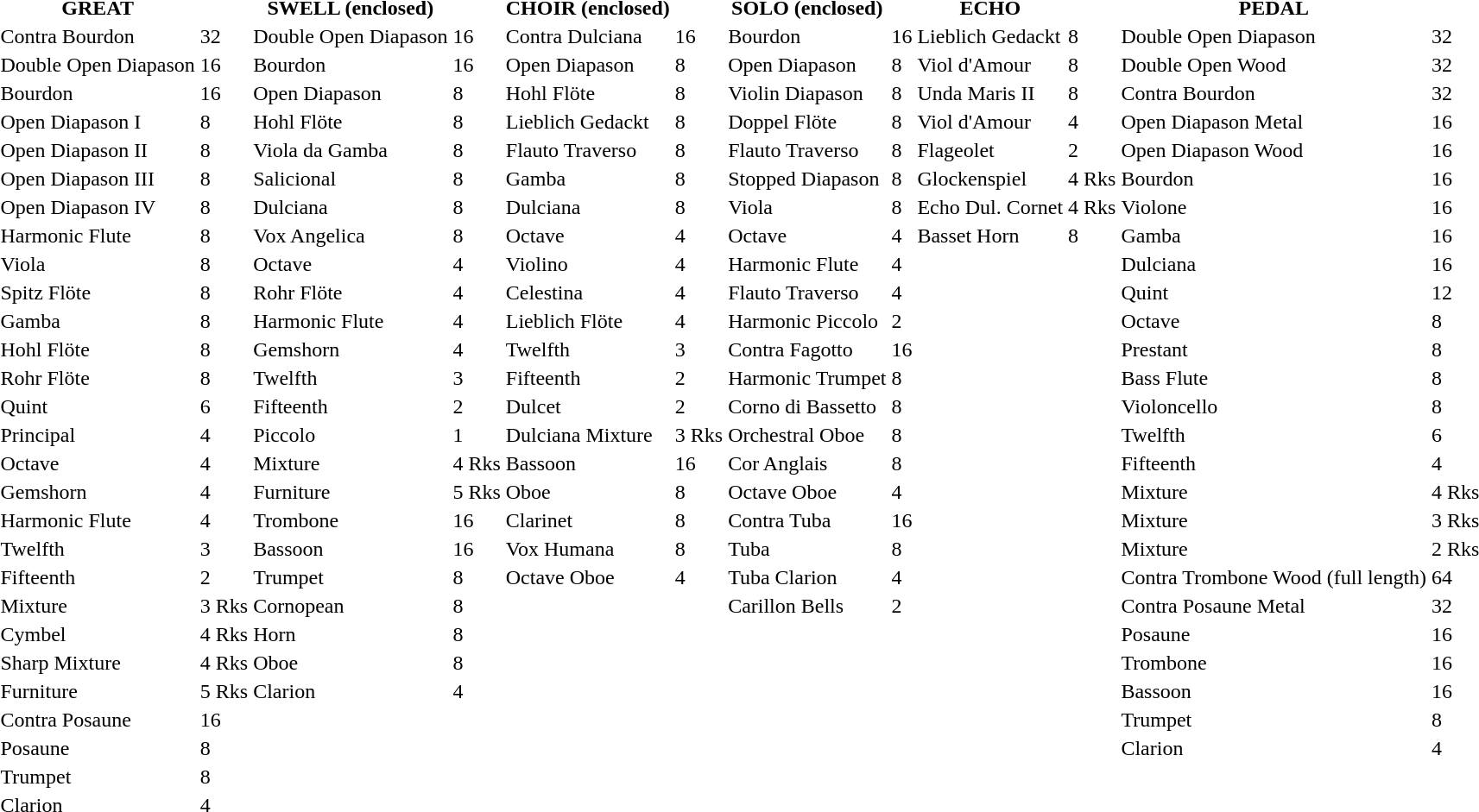<table>
<tr>
<th>GREAT</th>
<th></th>
<th>SWELL (enclosed)</th>
<th></th>
<th>CHOIR (enclosed)</th>
<th></th>
<th>SOLO (enclosed)</th>
<th></th>
<th>ECHO</th>
<th></th>
<th>PEDAL</th>
<th></th>
</tr>
<tr>
<td>Contra Bourdon</td>
<td>32</td>
<td>Double Open Diapason</td>
<td>16</td>
<td>Contra Dulciana</td>
<td>16</td>
<td>Bourdon</td>
<td>16</td>
<td>Lieblich Gedackt</td>
<td>8</td>
<td>Double Open Diapason</td>
<td>32</td>
</tr>
<tr>
<td>Double Open Diapason</td>
<td>16</td>
<td>Bourdon</td>
<td>16</td>
<td>Open Diapason</td>
<td>8</td>
<td>Open Diapason</td>
<td>8</td>
<td>Viol d'Amour</td>
<td>8</td>
<td>Double Open Wood</td>
<td>32</td>
</tr>
<tr>
<td>Bourdon</td>
<td>16</td>
<td>Open Diapason</td>
<td>8</td>
<td>Hohl Flöte</td>
<td>8</td>
<td>Violin Diapason</td>
<td>8</td>
<td>Unda Maris II</td>
<td>8</td>
<td>Contra Bourdon</td>
<td>32</td>
</tr>
<tr>
<td>Open Diapason I</td>
<td>8</td>
<td>Hohl Flöte</td>
<td>8</td>
<td>Lieblich Gedackt</td>
<td>8</td>
<td>Doppel Flöte</td>
<td>8</td>
<td>Viol d'Amour</td>
<td>4</td>
<td>Open Diapason Metal</td>
<td>16</td>
</tr>
<tr>
<td>Open Diapason II</td>
<td>8</td>
<td>Viola da Gamba</td>
<td>8</td>
<td>Flauto Traverso</td>
<td>8</td>
<td>Flauto Traverso</td>
<td>8</td>
<td>Flageolet</td>
<td>2</td>
<td>Open Diapason Wood</td>
<td>16</td>
</tr>
<tr>
<td>Open Diapason III</td>
<td>8</td>
<td>Salicional</td>
<td>8</td>
<td>Gamba</td>
<td>8</td>
<td>Stopped Diapason</td>
<td>8</td>
<td>Glockenspiel</td>
<td>4 Rks</td>
<td>Bourdon</td>
<td>16</td>
</tr>
<tr>
<td>Open Diapason IV</td>
<td>8</td>
<td>Dulciana</td>
<td>8</td>
<td>Dulciana</td>
<td>8</td>
<td>Viola</td>
<td>8</td>
<td>Echo Dul. Cornet</td>
<td>4 Rks</td>
<td>Violone</td>
<td>16</td>
</tr>
<tr>
<td>Harmonic Flute</td>
<td>8</td>
<td>Vox Angelica</td>
<td>8</td>
<td>Octave</td>
<td>4</td>
<td>Octave</td>
<td>4</td>
<td>Basset Horn</td>
<td>8</td>
<td>Gamba</td>
<td>16</td>
</tr>
<tr>
<td>Viola</td>
<td>8</td>
<td>Octave</td>
<td>4</td>
<td>Violino</td>
<td>4</td>
<td>Harmonic Flute</td>
<td>4</td>
<td></td>
<td></td>
<td>Dulciana</td>
<td>16</td>
</tr>
<tr>
<td>Spitz Flöte</td>
<td>8</td>
<td>Rohr Flöte</td>
<td>4</td>
<td>Celestina</td>
<td>4</td>
<td>Flauto Traverso</td>
<td>4</td>
<td></td>
<td></td>
<td>Quint</td>
<td>12</td>
</tr>
<tr>
<td>Gamba</td>
<td>8</td>
<td>Harmonic Flute</td>
<td>4</td>
<td>Lieblich Flöte</td>
<td>4</td>
<td>Harmonic Piccolo</td>
<td>2</td>
<td></td>
<td></td>
<td>Octave</td>
<td>8</td>
</tr>
<tr>
<td>Hohl Flöte</td>
<td>8</td>
<td>Gemshorn</td>
<td>4</td>
<td>Twelfth</td>
<td>3</td>
<td>Contra Fagotto</td>
<td>16</td>
<td></td>
<td></td>
<td>Prestant</td>
<td>8</td>
</tr>
<tr>
<td>Rohr Flöte</td>
<td>8</td>
<td>Twelfth</td>
<td>3</td>
<td>Fifteenth</td>
<td>2</td>
<td>Harmonic Trumpet</td>
<td>8</td>
<td></td>
<td></td>
<td>Bass Flute</td>
<td>8</td>
</tr>
<tr>
<td>Quint</td>
<td>6</td>
<td>Fifteenth</td>
<td>2</td>
<td>Dulcet</td>
<td>2</td>
<td>Corno di Bassetto</td>
<td>8</td>
<td></td>
<td></td>
<td>Violoncello</td>
<td>8</td>
</tr>
<tr>
<td>Principal</td>
<td>4</td>
<td>Piccolo</td>
<td>1</td>
<td>Dulciana Mixture</td>
<td>3 Rks</td>
<td>Orchestral Oboe</td>
<td>8</td>
<td></td>
<td></td>
<td>Twelfth</td>
<td>6</td>
</tr>
<tr>
<td>Octave</td>
<td>4</td>
<td>Mixture</td>
<td>4 Rks</td>
<td>Bassoon</td>
<td>16</td>
<td>Cor Anglais</td>
<td>8</td>
<td></td>
<td></td>
<td>Fifteenth</td>
<td>4</td>
</tr>
<tr>
<td>Gemshorn</td>
<td>4</td>
<td>Furniture</td>
<td>5 Rks</td>
<td>Oboe</td>
<td>8</td>
<td>Octave Oboe</td>
<td>4</td>
<td></td>
<td></td>
<td>Mixture</td>
<td>4 Rks</td>
</tr>
<tr>
<td>Harmonic Flute</td>
<td>4</td>
<td>Trombone</td>
<td>16</td>
<td>Clarinet</td>
<td>8</td>
<td>Contra Tuba</td>
<td>16</td>
<td></td>
<td></td>
<td>Mixture</td>
<td>3 Rks</td>
</tr>
<tr>
<td>Twelfth</td>
<td>3</td>
<td>Bassoon</td>
<td>16</td>
<td>Vox Humana</td>
<td>8</td>
<td>Tuba</td>
<td>8</td>
<td></td>
<td></td>
<td>Mixture</td>
<td>2 Rks</td>
</tr>
<tr>
<td>Fifteenth</td>
<td>2</td>
<td>Trumpet</td>
<td>8</td>
<td>Octave Oboe</td>
<td>4</td>
<td>Tuba Clarion</td>
<td>4</td>
<td></td>
<td></td>
<td>Contra Trombone Wood (full length)</td>
<td>64</td>
</tr>
<tr>
<td>Mixture</td>
<td>3 Rks</td>
<td>Cornopean</td>
<td>8</td>
<td></td>
<td></td>
<td>Carillon Bells</td>
<td>2</td>
<td></td>
<td></td>
<td>Contra Posaune Metal</td>
<td>32</td>
</tr>
<tr>
<td>Cymbel</td>
<td>4 Rks</td>
<td>Horn</td>
<td>8</td>
<td></td>
<td></td>
<td></td>
<td></td>
<td></td>
<td></td>
<td>Posaune</td>
<td>16</td>
</tr>
<tr>
<td>Sharp Mixture</td>
<td>4 Rks</td>
<td>Oboe</td>
<td>8</td>
<td></td>
<td></td>
<td></td>
<td></td>
<td></td>
<td></td>
<td>Trombone</td>
<td>16</td>
</tr>
<tr>
<td>Furniture</td>
<td>5 Rks</td>
<td>Clarion</td>
<td>4</td>
<td></td>
<td></td>
<td></td>
<td></td>
<td></td>
<td></td>
<td>Bassoon</td>
<td>16</td>
</tr>
<tr>
<td>Contra Posaune</td>
<td>16</td>
<td></td>
<td></td>
<td></td>
<td></td>
<td></td>
<td></td>
<td></td>
<td></td>
<td>Trumpet</td>
<td>8</td>
</tr>
<tr>
<td>Posaune</td>
<td>8</td>
<td></td>
<td></td>
<td></td>
<td></td>
<td></td>
<td></td>
<td></td>
<td></td>
<td>Clarion</td>
<td>4</td>
</tr>
<tr>
<td>Trumpet</td>
<td>8</td>
<td></td>
<td></td>
<td></td>
<td></td>
<td></td>
<td></td>
<td></td>
<td></td>
<td></td>
<td></td>
</tr>
<tr>
<td>Clarion</td>
<td>4</td>
<td></td>
<td></td>
<td></td>
<td></td>
<td></td>
<td></td>
<td></td>
<td></td>
<td></td>
<td></td>
</tr>
</table>
